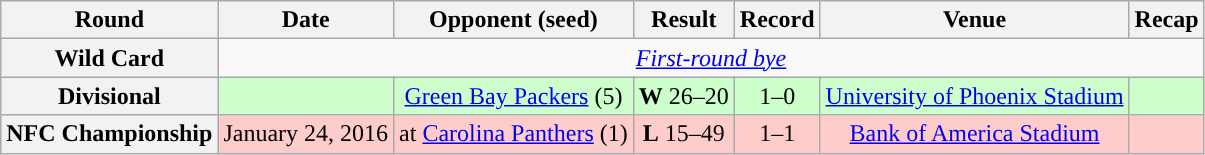<table class="wikitable" style="text-align:center">
<tr>
<th>Round</th>
<th>Date</th>
<th>Opponent (seed)</th>
<th>Result</th>
<th>Record</th>
<th>Venue</th>
<th>Recap</th>
</tr>
<tr>
<th>Wild Card</th>
<td colspan=8><em><a href='#'>First-round bye</a></em></td>
</tr>
<tr style="background:#cfc">
<th>Divisional</th>
<td></td>
<td><a href='#'>Green Bay Packers</a> (5)</td>
<td><strong>W</strong> 26–20 </td>
<td>1–0</td>
<td><a href='#'>University of Phoenix Stadium</a></td>
<td></td>
</tr>
<tr style="background:#fcc">
<th>NFC Championship</th>
<td>January 24, 2016</td>
<td>at <a href='#'>Carolina Panthers</a> (1)</td>
<td><strong>L</strong> 15–49</td>
<td>1–1</td>
<td><a href='#'>Bank of America Stadium</a></td>
<td></td>
</tr>
</table>
